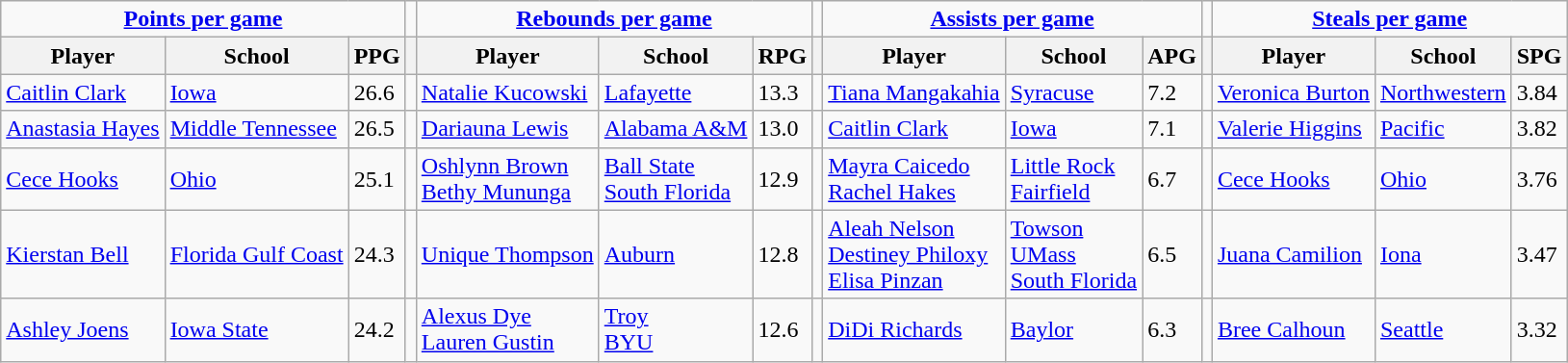<table class="wikitable" style="text-align: left;">
<tr>
<td colspan=3 style="text-align:center;"><strong><a href='#'>Points per game</a></strong></td>
<td></td>
<td colspan=3 style="text-align:center;"><strong><a href='#'>Rebounds per game</a></strong></td>
<td></td>
<td colspan=3 style="text-align:center;"><strong><a href='#'>Assists per game</a></strong></td>
<td></td>
<td colspan=3 style="text-align:center;"><strong><a href='#'>Steals per game</a></strong></td>
</tr>
<tr>
<th>Player</th>
<th>School</th>
<th>PPG</th>
<th></th>
<th>Player</th>
<th>School</th>
<th>RPG</th>
<th></th>
<th>Player</th>
<th>School</th>
<th>APG</th>
<th></th>
<th>Player</th>
<th>School</th>
<th>SPG</th>
</tr>
<tr>
<td><a href='#'>Caitlin Clark</a></td>
<td><a href='#'>Iowa</a></td>
<td>26.6</td>
<td></td>
<td><a href='#'>Natalie Kucowski</a></td>
<td><a href='#'>Lafayette</a></td>
<td>13.3</td>
<td></td>
<td><a href='#'>Tiana Mangakahia</a></td>
<td><a href='#'>Syracuse</a></td>
<td>7.2</td>
<td></td>
<td><a href='#'>Veronica Burton</a></td>
<td><a href='#'>Northwestern</a></td>
<td>3.84</td>
</tr>
<tr>
<td><a href='#'>Anastasia Hayes</a></td>
<td><a href='#'>Middle Tennessee</a></td>
<td>26.5</td>
<td></td>
<td><a href='#'>Dariauna Lewis</a></td>
<td><a href='#'>Alabama A&M</a></td>
<td>13.0</td>
<td></td>
<td><a href='#'>Caitlin Clark</a></td>
<td><a href='#'>Iowa</a></td>
<td>7.1</td>
<td></td>
<td><a href='#'>Valerie Higgins</a></td>
<td><a href='#'>Pacific</a></td>
<td>3.82</td>
</tr>
<tr>
<td><a href='#'>Cece Hooks</a></td>
<td><a href='#'>Ohio</a></td>
<td>25.1</td>
<td></td>
<td><a href='#'>Oshlynn Brown</a><br><a href='#'>Bethy Mununga</a></td>
<td><a href='#'>Ball State</a><br><a href='#'>South Florida</a></td>
<td>12.9</td>
<td></td>
<td><a href='#'>Mayra Caicedo</a><br><a href='#'>Rachel Hakes</a></td>
<td><a href='#'>Little Rock</a><br><a href='#'>Fairfield</a></td>
<td>6.7</td>
<td></td>
<td><a href='#'>Cece Hooks</a></td>
<td><a href='#'>Ohio</a></td>
<td>3.76</td>
</tr>
<tr>
<td><a href='#'>Kierstan Bell</a></td>
<td><a href='#'>Florida Gulf Coast</a></td>
<td>24.3</td>
<td></td>
<td><a href='#'>Unique Thompson</a></td>
<td><a href='#'>Auburn</a></td>
<td>12.8</td>
<td></td>
<td><a href='#'>Aleah Nelson</a><br><a href='#'>Destiney Philoxy</a><br><a href='#'>Elisa Pinzan</a></td>
<td><a href='#'>Towson</a><br><a href='#'>UMass</a><br><a href='#'>South Florida</a></td>
<td>6.5</td>
<td></td>
<td><a href='#'>Juana Camilion</a></td>
<td><a href='#'>Iona</a></td>
<td>3.47</td>
</tr>
<tr>
<td><a href='#'>Ashley Joens</a></td>
<td><a href='#'>Iowa State</a></td>
<td>24.2</td>
<td></td>
<td><a href='#'>Alexus Dye</a><br><a href='#'>Lauren Gustin</a></td>
<td><a href='#'>Troy</a><br><a href='#'>BYU</a></td>
<td>12.6</td>
<td></td>
<td><a href='#'>DiDi Richards</a></td>
<td><a href='#'>Baylor</a></td>
<td>6.3</td>
<td></td>
<td><a href='#'>Bree Calhoun</a></td>
<td><a href='#'>Seattle</a></td>
<td>3.32</td>
</tr>
</table>
